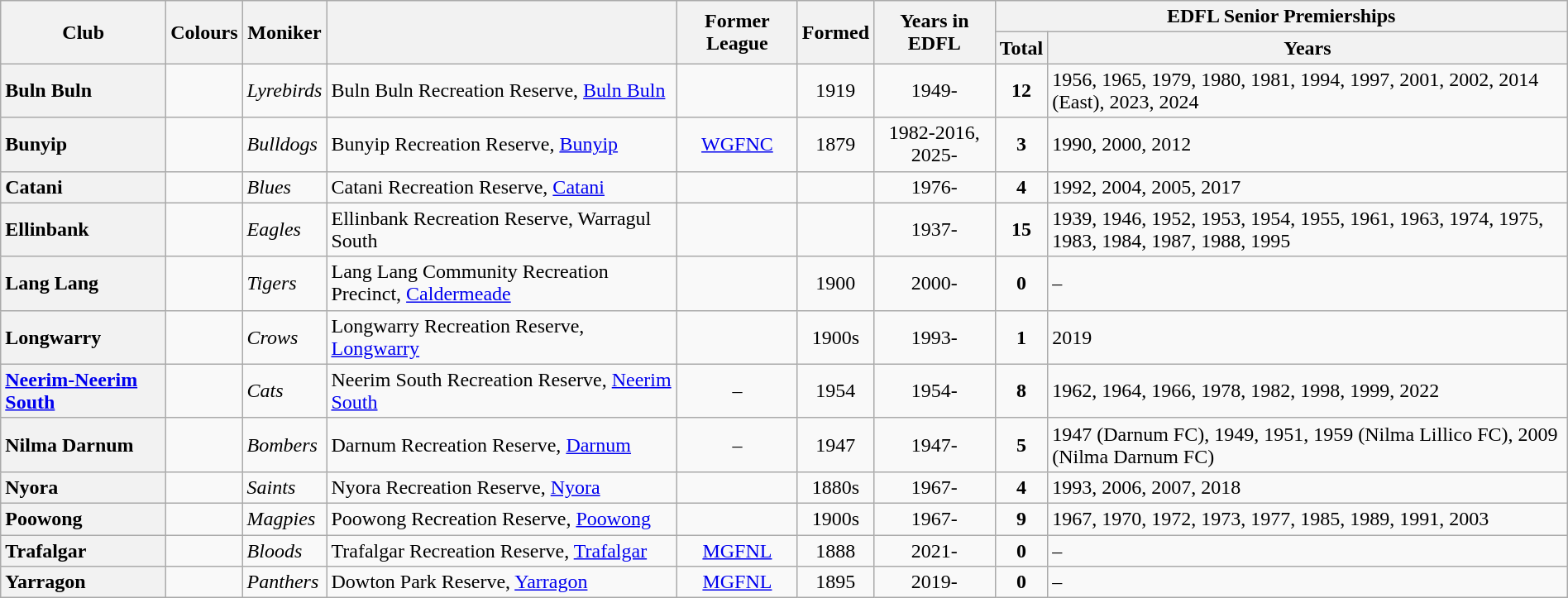<table class="wikitable sortable" style="width:100%; text-align:center;">
<tr>
<th rowspan=2>Club</th>
<th rowspan=2 class=unsortable>Colours</th>
<th rowspan=2>Moniker</th>
<th rowspan=2></th>
<th rowspan="2">Former League</th>
<th rowspan="2">Formed</th>
<th rowspan=2>Years in EDFL</th>
<th colspan=2>EDFL Senior Premierships</th>
</tr>
<tr>
<th data-sort-type=number>Total</th>
<th>Years</th>
</tr>
<tr>
<th style="text-align:left">Buln Buln</th>
<td></td>
<td align="left"><em>Lyrebirds</em></td>
<td align="left">Buln Buln Recreation Reserve, <a href='#'>Buln Buln</a></td>
<td></td>
<td>1919</td>
<td>1949-</td>
<td><strong>12</strong></td>
<td align="left">1956, 1965, 1979, 1980, 1981, 1994, 1997, 2001, 2002, 2014 (East), 2023, 2024</td>
</tr>
<tr>
<th style="text-align:left">Bunyip</th>
<td></td>
<td align="left"><em>Bulldogs</em></td>
<td align="left">Bunyip Recreation Reserve, <a href='#'>Bunyip</a></td>
<td><a href='#'>WGFNC</a></td>
<td>1879</td>
<td>1982-2016, 2025-</td>
<td><strong>3</strong></td>
<td align="left">1990, 2000, 2012</td>
</tr>
<tr>
<th style="text-align:left">Catani</th>
<td></td>
<td align="left"><em>Blues</em></td>
<td align="left">Catani Recreation Reserve, <a href='#'>Catani</a></td>
<td></td>
<td></td>
<td>1976-</td>
<td><strong>4</strong></td>
<td align="left">1992, 2004, 2005, 2017</td>
</tr>
<tr>
<th style="text-align:left">Ellinbank</th>
<td></td>
<td align="left"><em>Eagles</em></td>
<td align="left">Ellinbank Recreation Reserve, Warragul South</td>
<td></td>
<td></td>
<td>1937-</td>
<td><strong>15</strong></td>
<td align="left">1939, 1946, 1952, 1953, 1954, 1955, 1961, 1963, 1974, 1975, 1983, 1984, 1987, 1988, 1995</td>
</tr>
<tr>
<th style="text-align:left">Lang Lang</th>
<td></td>
<td align="left"><em>Tigers</em></td>
<td align="left">Lang Lang Community Recreation Precinct, <a href='#'>Caldermeade</a></td>
<td></td>
<td>1900</td>
<td>2000-</td>
<td><strong>0</strong></td>
<td align="left">–</td>
</tr>
<tr>
<th style="text-align:left">Longwarry</th>
<td></td>
<td align="left"><em>Crows</em></td>
<td align="left">Longwarry Recreation Reserve, <a href='#'>Longwarry</a></td>
<td></td>
<td>1900s</td>
<td>1993-</td>
<td><strong>1</strong></td>
<td align="left">2019</td>
</tr>
<tr>
<th style="text-align:left"><a href='#'>Neerim-Neerim South</a></th>
<td></td>
<td align="left"><em>Cats</em></td>
<td align="left">Neerim South Recreation Reserve, <a href='#'>Neerim South</a></td>
<td>–</td>
<td>1954</td>
<td>1954-</td>
<td><strong>8</strong></td>
<td align="left">1962, 1964, 1966, 1978, 1982, 1998, 1999, 2022</td>
</tr>
<tr>
<th style="text-align:left">Nilma Darnum</th>
<td></td>
<td align="left"><em>Bombers</em></td>
<td align="left">Darnum Recreation Reserve, <a href='#'>Darnum</a></td>
<td>–</td>
<td>1947</td>
<td>1947-</td>
<td><strong>5</strong></td>
<td align="left">1947 (Darnum FC), 1949, 1951, 1959 (Nilma Lillico FC), 2009 (Nilma Darnum FC)</td>
</tr>
<tr>
<th style="text-align:left">Nyora</th>
<td></td>
<td align="left"><em>Saints</em></td>
<td align="left">Nyora Recreation Reserve, <a href='#'>Nyora</a></td>
<td></td>
<td>1880s</td>
<td>1967-</td>
<td><strong>4</strong></td>
<td align="left">1993, 2006, 2007, 2018</td>
</tr>
<tr>
<th style="text-align:left">Poowong</th>
<td></td>
<td align="left"><em>Magpies</em></td>
<td align="left">Poowong Recreation Reserve, <a href='#'>Poowong</a></td>
<td></td>
<td>1900s</td>
<td>1967-</td>
<td><strong>9</strong></td>
<td align="left">1967, 1970, 1972, 1973, 1977, 1985, 1989, 1991, 2003</td>
</tr>
<tr>
<th style="text-align:left">Trafalgar</th>
<td></td>
<td align="left"><em>Bloods</em></td>
<td align="left">Trafalgar Recreation Reserve, <a href='#'>Trafalgar</a></td>
<td><a href='#'>MGFNL</a></td>
<td>1888</td>
<td>2021-</td>
<td><strong>0</strong></td>
<td align="left">–</td>
</tr>
<tr>
<th style="text-align:left">Yarragon</th>
<td></td>
<td align="left"><em>Panthers</em></td>
<td align="left">Dowton Park Reserve, <a href='#'>Yarragon</a></td>
<td><a href='#'>MGFNL</a></td>
<td>1895</td>
<td>2019-</td>
<td><strong>0</strong></td>
<td align="left">–</td>
</tr>
</table>
